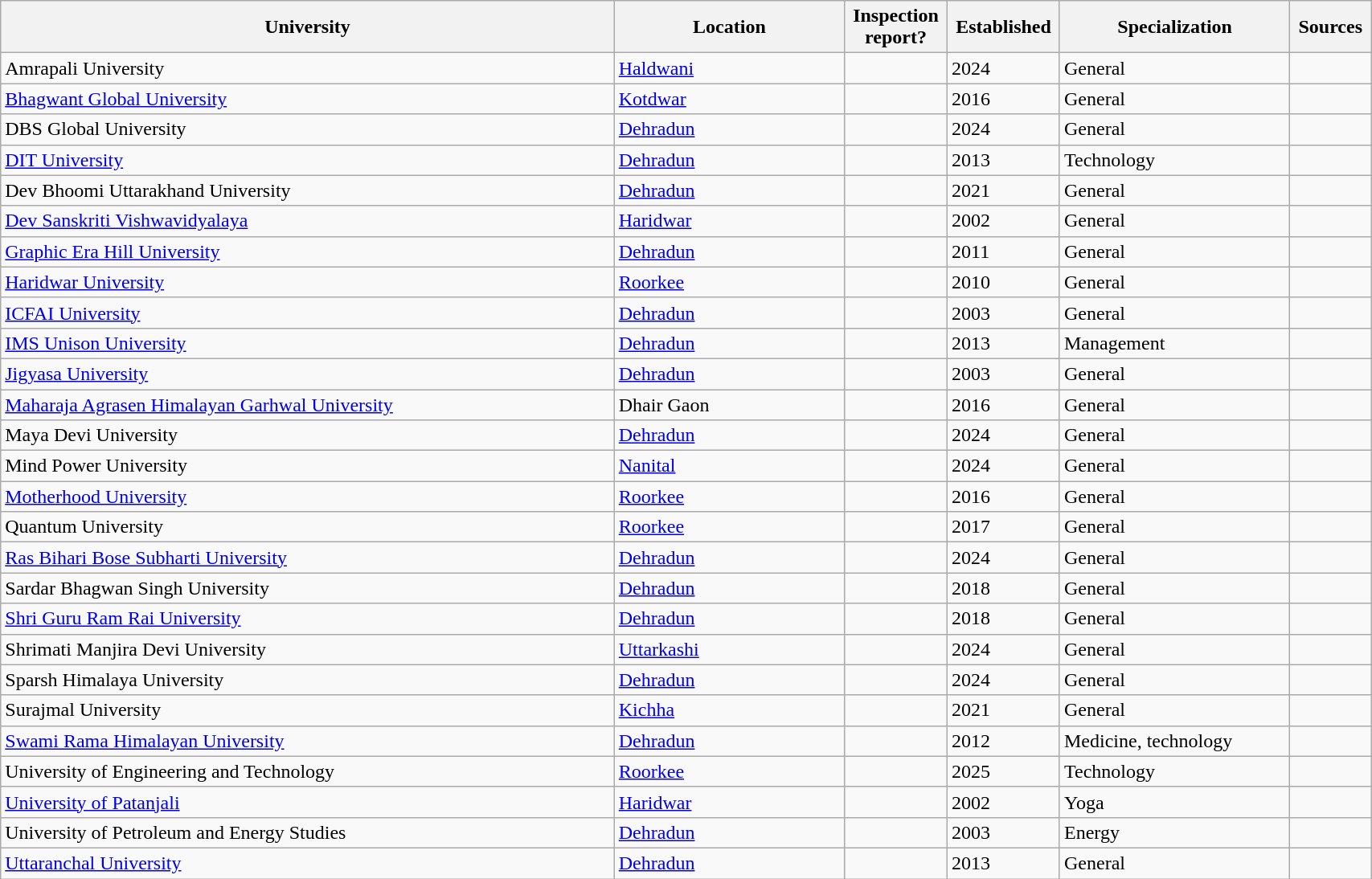<table class="wikitable sortable collapsible plainrowheaders" border="1" style="text-align:left; width:90%">
<tr>
<th scope="col" style="width: 40%;">University</th>
<th scope="col" style="width: 15%;">Location</th>
<th scope="col" style="width: 5%;">Inspection report?</th>
<th scope="col" style="width: 5%;">Established</th>
<th scope="col" style="width: 15%;">Specialization</th>
<th scope="col" style="width: 5%;" class="unsortable">Sources</th>
</tr>
<tr>
<td>Amrapali University</td>
<td><a href='#'>Haldwani</a></td>
<td></td>
<td>2024</td>
<td>General</td>
<td></td>
</tr>
<tr>
<td><a href='#'>Bhagwant Global University</a></td>
<td><a href='#'>Kotdwar</a></td>
<td></td>
<td>2016</td>
<td>General</td>
<td></td>
</tr>
<tr>
<td>DBS Global University</td>
<td><a href='#'>Dehradun</a></td>
<td></td>
<td>2024</td>
<td>General</td>
<td></td>
</tr>
<tr>
<td><a href='#'>DIT University</a></td>
<td><a href='#'>Dehradun</a></td>
<td></td>
<td>2013</td>
<td>Technology</td>
<td></td>
</tr>
<tr>
<td>Dev Bhoomi Uttarakhand University</td>
<td><a href='#'>Dehradun</a></td>
<td></td>
<td>2021</td>
<td>General</td>
<td></td>
</tr>
<tr>
<td><a href='#'>Dev Sanskriti Vishwavidyalaya</a></td>
<td><a href='#'>Haridwar</a></td>
<td></td>
<td>2002</td>
<td>General</td>
<td></td>
</tr>
<tr>
<td><a href='#'>Graphic Era Hill University</a></td>
<td><a href='#'>Dehradun</a></td>
<td></td>
<td>2011</td>
<td>General</td>
<td></td>
</tr>
<tr>
<td><a href='#'>Haridwar University</a></td>
<td><a href='#'>Roorkee</a></td>
<td></td>
<td>2010</td>
<td>General</td>
<td></td>
</tr>
<tr>
<td><a href='#'>ICFAI University</a></td>
<td><a href='#'>Dehradun</a></td>
<td></td>
<td>2003</td>
<td>General</td>
<td></td>
</tr>
<tr>
<td><a href='#'>IMS Unison University</a></td>
<td><a href='#'>Dehradun</a></td>
<td></td>
<td>2013</td>
<td>Management</td>
<td></td>
</tr>
<tr>
<td><a href='#'>Jigyasa University</a></td>
<td><a href='#'>Dehradun</a></td>
<td></td>
<td>2003</td>
<td>General</td>
<td></td>
</tr>
<tr>
<td><a href='#'>Maharaja Agrasen Himalayan Garhwal University</a></td>
<td>Dhair Gaon</td>
<td></td>
<td>2016</td>
<td>General</td>
<td></td>
</tr>
<tr>
<td>Maya Devi University</td>
<td><a href='#'>Dehradun</a></td>
<td></td>
<td>2024</td>
<td>General</td>
<td></td>
</tr>
<tr>
<td>Mind Power University</td>
<td><a href='#'>Nanital</a></td>
<td></td>
<td>2024</td>
<td>General</td>
<td></td>
</tr>
<tr>
<td><a href='#'>Motherhood University</a></td>
<td><a href='#'>Roorkee</a></td>
<td></td>
<td>2016</td>
<td>General</td>
<td></td>
</tr>
<tr>
<td>Quantum University</td>
<td><a href='#'>Roorkee</a></td>
<td></td>
<td>2017</td>
<td>General</td>
<td></td>
</tr>
<tr>
<td><a href='#'>Ras Bihari Bose Subharti University</a></td>
<td><a href='#'>Dehradun</a></td>
<td></td>
<td>2024</td>
<td>General</td>
<td></td>
</tr>
<tr>
<td>Sardar Bhagwan Singh University</td>
<td><a href='#'>Dehradun</a></td>
<td></td>
<td>2018</td>
<td>General</td>
<td></td>
</tr>
<tr>
<td><a href='#'>Shri Guru Ram Rai University</a></td>
<td><a href='#'>Dehradun</a></td>
<td></td>
<td>2018</td>
<td>General</td>
<td></td>
</tr>
<tr>
<td>Shrimati Manjira Devi University</td>
<td><a href='#'>Uttarkashi</a></td>
<td></td>
<td>2024</td>
<td>General</td>
<td></td>
</tr>
<tr>
<td>Sparsh Himalaya University</td>
<td><a href='#'>Dehradun</a></td>
<td></td>
<td>2024</td>
<td>General</td>
<td></td>
</tr>
<tr>
<td>Surajmal University</td>
<td><a href='#'>Kichha</a></td>
<td></td>
<td>2021</td>
<td>General</td>
<td></td>
</tr>
<tr>
<td><a href='#'>Swami Rama Himalayan University</a></td>
<td><a href='#'>Dehradun</a></td>
<td></td>
<td>2012</td>
<td>Medicine, technology</td>
<td></td>
</tr>
<tr>
<td>University of Engineering and Technology</td>
<td><a href='#'>Roorkee</a></td>
<td></td>
<td>2025</td>
<td>Technology</td>
<td></td>
</tr>
<tr>
<td><a href='#'>University of Patanjali</a></td>
<td><a href='#'>Haridwar</a></td>
<td><wbr></td>
<td>2002</td>
<td>Yoga</td>
<td></td>
</tr>
<tr>
<td>University of Petroleum and Energy Studies</td>
<td><a href='#'>Dehradun</a></td>
<td></td>
<td>2003</td>
<td>Energy</td>
<td></td>
</tr>
<tr>
<td><a href='#'>Uttaranchal University</a></td>
<td><a href='#'>Dehradun</a></td>
<td></td>
<td>2013</td>
<td>General</td>
<td></td>
</tr>
</table>
